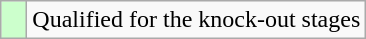<table class="wikitable">
<tr>
<td width=10px bgcolor="#ccffcc"></td>
<td>Qualified for the knock-out stages</td>
</tr>
</table>
